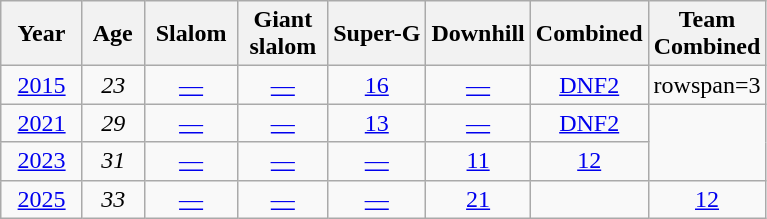<table class=wikitable style="text-align:center">
<tr>
<th>  Year  </th>
<th> Age </th>
<th> Slalom </th>
<th> Giant <br> slalom </th>
<th>Super-G</th>
<th>Downhill</th>
<th>Combined</th>
<th>Team<br>Combined</th>
</tr>
<tr>
<td><a href='#'>2015</a></td>
<td><em>23</em></td>
<td><a href='#'>—</a></td>
<td><a href='#'>—</a></td>
<td><a href='#'>16</a></td>
<td><a href='#'>—</a></td>
<td><a href='#'>DNF2</a></td>
<td>rowspan=3</td>
</tr>
<tr>
<td><a href='#'>2021</a></td>
<td><em>29</em></td>
<td><a href='#'>—</a></td>
<td><a href='#'>—</a></td>
<td><a href='#'>13</a></td>
<td><a href='#'>—</a></td>
<td><a href='#'>DNF2</a></td>
</tr>
<tr>
<td><a href='#'>2023</a></td>
<td><em>31</em></td>
<td><a href='#'>—</a></td>
<td><a href='#'>—</a></td>
<td><a href='#'>—</a></td>
<td><a href='#'>11</a></td>
<td><a href='#'>12</a></td>
</tr>
<tr>
<td><a href='#'>2025</a></td>
<td><em>33</em></td>
<td><a href='#'>—</a></td>
<td><a href='#'>—</a></td>
<td><a href='#'>—</a></td>
<td><a href='#'>21</a></td>
<td></td>
<td><a href='#'>12</a></td>
</tr>
</table>
